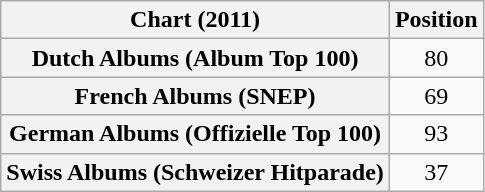<table class="wikitable sortable plainrowheaders" style="text-align:center">
<tr>
<th scope="col">Chart (2011)</th>
<th scope="col">Position</th>
</tr>
<tr>
<th scope="row">Dutch Albums (Album Top 100)</th>
<td>80</td>
</tr>
<tr>
<th scope="row">French Albums (SNEP)</th>
<td>69</td>
</tr>
<tr>
<th scope="row">German Albums (Offizielle Top 100)</th>
<td>93</td>
</tr>
<tr>
<th scope="row">Swiss Albums (Schweizer Hitparade)</th>
<td>37</td>
</tr>
</table>
